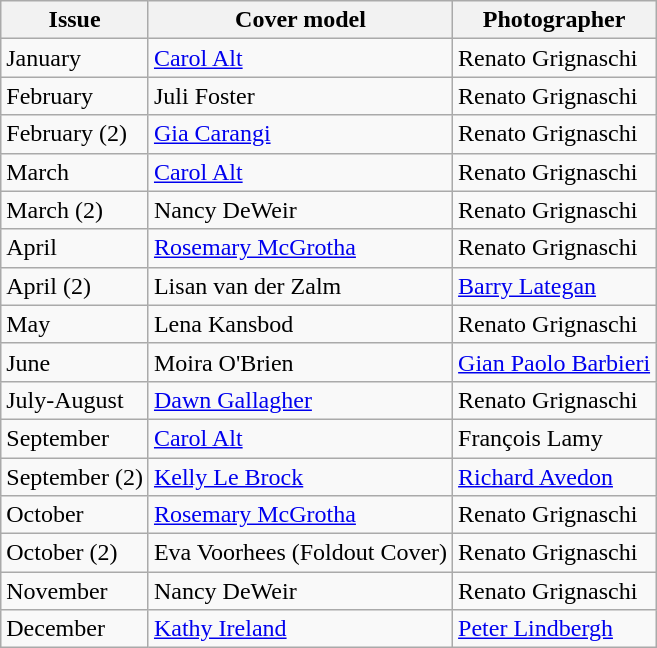<table class="sortable wikitable">
<tr>
<th>Issue</th>
<th>Cover model</th>
<th>Photographer</th>
</tr>
<tr>
<td>January</td>
<td><a href='#'>Carol Alt</a></td>
<td>Renato Grignaschi</td>
</tr>
<tr>
<td>February</td>
<td>Juli Foster</td>
<td>Renato Grignaschi</td>
</tr>
<tr>
<td>February (2)</td>
<td><a href='#'>Gia Carangi</a></td>
<td>Renato Grignaschi</td>
</tr>
<tr>
<td>March</td>
<td><a href='#'>Carol Alt</a></td>
<td>Renato Grignaschi</td>
</tr>
<tr>
<td>March (2)</td>
<td>Nancy DeWeir</td>
<td>Renato Grignaschi</td>
</tr>
<tr>
<td>April</td>
<td><a href='#'>Rosemary McGrotha</a></td>
<td>Renato Grignaschi</td>
</tr>
<tr>
<td>April (2)</td>
<td>Lisan van der Zalm</td>
<td><a href='#'>Barry Lategan</a></td>
</tr>
<tr>
<td>May</td>
<td>Lena Kansbod</td>
<td>Renato Grignaschi</td>
</tr>
<tr>
<td>June</td>
<td>Moira O'Brien</td>
<td><a href='#'>Gian Paolo Barbieri</a></td>
</tr>
<tr>
<td>July-August</td>
<td><a href='#'>Dawn Gallagher</a></td>
<td>Renato Grignaschi</td>
</tr>
<tr>
<td>September</td>
<td><a href='#'>Carol Alt</a></td>
<td>François Lamy</td>
</tr>
<tr>
<td>September (2)</td>
<td><a href='#'>Kelly Le Brock</a></td>
<td><a href='#'>Richard Avedon</a></td>
</tr>
<tr>
<td>October</td>
<td><a href='#'>Rosemary McGrotha</a></td>
<td>Renato Grignaschi</td>
</tr>
<tr>
<td>October (2)</td>
<td>Eva Voorhees (Foldout Cover)</td>
<td>Renato Grignaschi</td>
</tr>
<tr>
<td>November</td>
<td>Nancy DeWeir</td>
<td>Renato Grignaschi</td>
</tr>
<tr>
<td>December</td>
<td><a href='#'>Kathy Ireland</a></td>
<td><a href='#'>Peter Lindbergh</a></td>
</tr>
</table>
